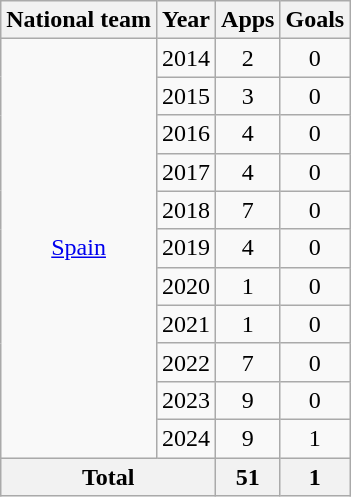<table class="wikitable" style="text-align:center">
<tr>
<th>National team</th>
<th>Year</th>
<th>Apps</th>
<th>Goals</th>
</tr>
<tr>
<td rowspan=11><a href='#'>Spain</a></td>
<td>2014</td>
<td>2</td>
<td>0</td>
</tr>
<tr>
<td>2015</td>
<td>3</td>
<td>0</td>
</tr>
<tr>
<td>2016</td>
<td>4</td>
<td>0</td>
</tr>
<tr>
<td>2017</td>
<td>4</td>
<td>0</td>
</tr>
<tr>
<td>2018</td>
<td>7</td>
<td>0</td>
</tr>
<tr>
<td>2019</td>
<td>4</td>
<td>0</td>
</tr>
<tr>
<td>2020</td>
<td>1</td>
<td>0</td>
</tr>
<tr>
<td>2021</td>
<td>1</td>
<td>0</td>
</tr>
<tr>
<td>2022</td>
<td>7</td>
<td>0</td>
</tr>
<tr>
<td>2023</td>
<td>9</td>
<td>0</td>
</tr>
<tr>
<td>2024</td>
<td>9</td>
<td>1</td>
</tr>
<tr>
<th colspan=2>Total</th>
<th>51</th>
<th>1</th>
</tr>
</table>
